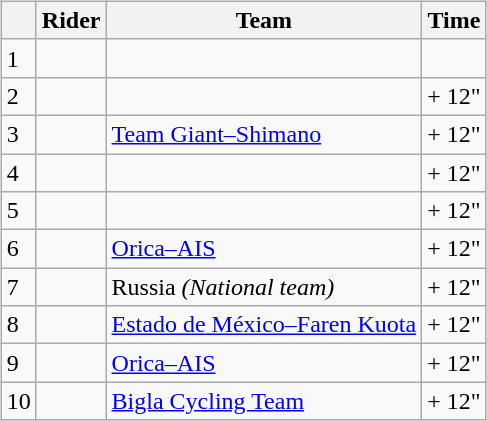<table>
<tr>
<td><br><table class="wikitable">
<tr>
<th></th>
<th>Rider</th>
<th>Team</th>
<th>Time</th>
</tr>
<tr>
<td>1</td>
<td></td>
<td></td>
<td align="right"></td>
</tr>
<tr>
<td>2</td>
<td></td>
<td></td>
<td align="right">+ 12"</td>
</tr>
<tr>
<td>3</td>
<td></td>
<td><a href='#'>Team Giant–Shimano</a></td>
<td align="right">+ 12"</td>
</tr>
<tr>
<td>4</td>
<td></td>
<td></td>
<td align="right">+ 12"</td>
</tr>
<tr>
<td>5</td>
<td></td>
<td></td>
<td align="right">+ 12"</td>
</tr>
<tr>
<td>6</td>
<td></td>
<td><a href='#'>Orica–AIS</a></td>
<td align="right">+ 12"</td>
</tr>
<tr>
<td>7</td>
<td></td>
<td>Russia <em>(National team)</em></td>
<td align="right">+ 12"</td>
</tr>
<tr>
<td>8</td>
<td></td>
<td><a href='#'>Estado de México–Faren Kuota</a></td>
<td align="right">+ 12"</td>
</tr>
<tr>
<td>9</td>
<td></td>
<td><a href='#'>Orica–AIS</a></td>
<td align="right">+ 12"</td>
</tr>
<tr>
<td>10</td>
<td></td>
<td><a href='#'>Bigla Cycling Team</a></td>
<td align="right">+ 12"</td>
</tr>
</table>
</td>
</tr>
</table>
